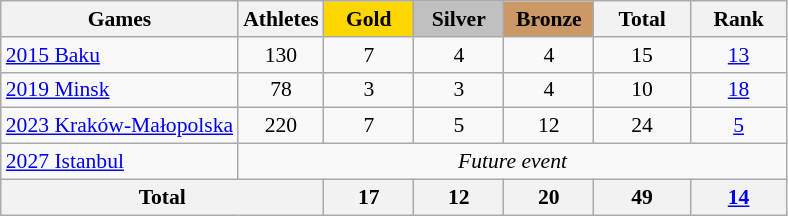<table class="wikitable" style="text-align:center; font-size:90%;">
<tr>
<th>Games</th>
<th>Athletes</th>
<td style="background:gold; width:3.7em; font-weight:bold;">Gold</td>
<td style="background:silver; width:3.7em; font-weight:bold;">Silver</td>
<td style="background:#cc9966; width:3.7em; font-weight:bold;">Bronze</td>
<th style="width:4em; font-weight:bold;">Total</th>
<th style="width:4em; font-weight:bold;">Rank</th>
</tr>
<tr>
<td align=left> <a href='#'>2015 Baku</a></td>
<td>130</td>
<td>7</td>
<td>4</td>
<td>4</td>
<td>15</td>
<td><a href='#'>13</a></td>
</tr>
<tr>
<td align=left> <a href='#'>2019 Minsk</a></td>
<td>78</td>
<td>3</td>
<td>3</td>
<td>4</td>
<td>10</td>
<td><a href='#'>18</a></td>
</tr>
<tr>
<td align=left> <a href='#'>2023 Kraków-Małopolska</a></td>
<td>220</td>
<td>7</td>
<td>5</td>
<td>12</td>
<td>24</td>
<td><a href='#'>5</a></td>
</tr>
<tr>
<td align=left> <a href='#'>2027 Istanbul</a></td>
<td colspan=6><em>Future event</em></td>
</tr>
<tr>
<th colspan=2>Total</th>
<th>17</th>
<th>12</th>
<th>20</th>
<th>49</th>
<th><a href='#'>14</a></th>
</tr>
</table>
